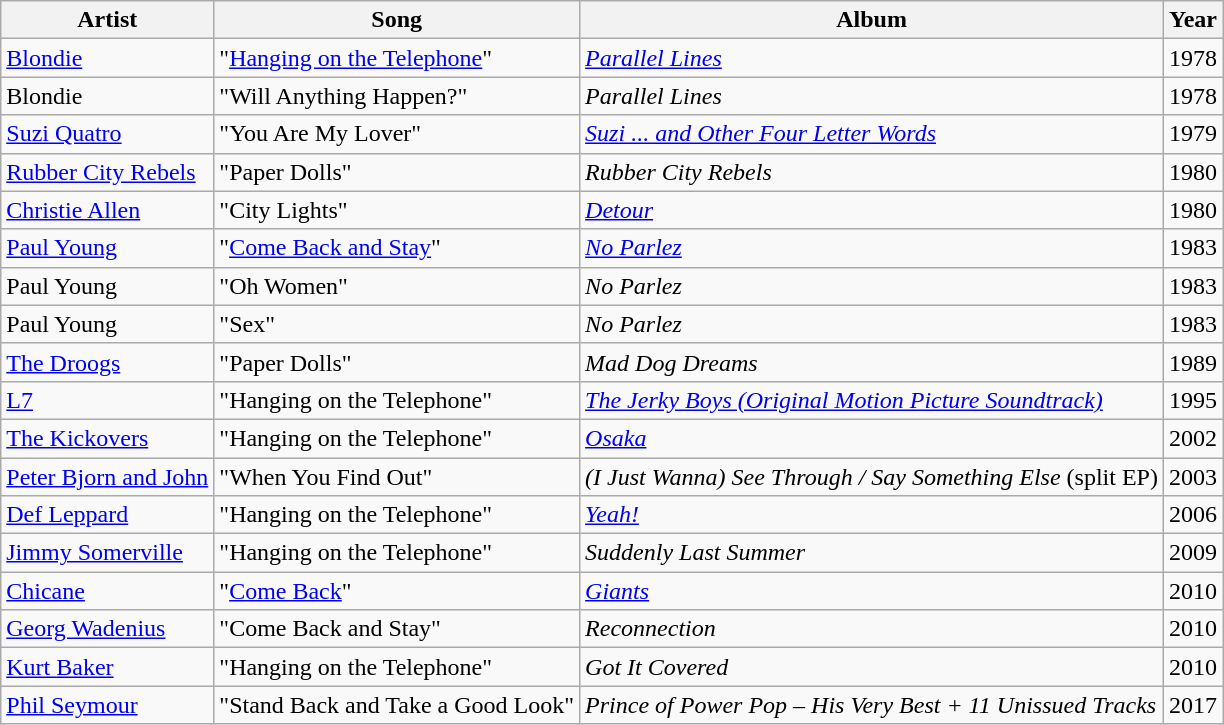<table class="wikitable">
<tr>
<th>Artist</th>
<th>Song</th>
<th>Album</th>
<th>Year</th>
</tr>
<tr>
<td><a href='#'>Blondie</a></td>
<td>"<a href='#'>Hanging on the Telephone</a>"</td>
<td><em><a href='#'>Parallel Lines</a></em></td>
<td>1978</td>
</tr>
<tr>
<td>Blondie</td>
<td>"Will Anything Happen?"</td>
<td><em>Parallel Lines</em></td>
<td>1978</td>
</tr>
<tr>
<td><a href='#'>Suzi Quatro</a></td>
<td>"You Are My Lover"</td>
<td><em><a href='#'>Suzi ... and Other Four Letter Words</a></em></td>
<td>1979</td>
</tr>
<tr>
<td><a href='#'>Rubber City Rebels</a></td>
<td>"Paper Dolls"</td>
<td><em>Rubber City Rebels</em></td>
<td>1980</td>
</tr>
<tr>
<td><a href='#'>Christie Allen</a></td>
<td>"City Lights"</td>
<td><em><a href='#'>Detour</a></em></td>
<td>1980</td>
</tr>
<tr>
<td><a href='#'>Paul Young</a></td>
<td>"<a href='#'>Come Back and Stay</a>"</td>
<td><em><a href='#'>No Parlez</a></em></td>
<td>1983</td>
</tr>
<tr>
<td>Paul Young</td>
<td>"Oh Women"</td>
<td><em>No Parlez</em></td>
<td>1983</td>
</tr>
<tr>
<td>Paul Young</td>
<td>"Sex"</td>
<td><em>No Parlez</em></td>
<td>1983</td>
</tr>
<tr>
<td><a href='#'>The Droogs</a></td>
<td>"Paper Dolls"</td>
<td><em>Mad Dog Dreams</em></td>
<td>1989</td>
</tr>
<tr>
<td><a href='#'>L7</a></td>
<td>"Hanging on the Telephone"</td>
<td><em><a href='#'>The Jerky Boys (Original Motion Picture Soundtrack)</a></em></td>
<td>1995</td>
</tr>
<tr>
<td><a href='#'>The Kickovers</a></td>
<td>"Hanging on the Telephone"</td>
<td><em><a href='#'>Osaka</a></em></td>
<td>2002</td>
</tr>
<tr>
<td><a href='#'>Peter Bjorn and John</a></td>
<td>"When You Find Out"</td>
<td><em>(I Just Wanna) See Through / Say Something Else</em> (split EP)</td>
<td>2003</td>
</tr>
<tr>
<td><a href='#'>Def Leppard</a></td>
<td>"Hanging on the Telephone"</td>
<td><em><a href='#'>Yeah!</a></em></td>
<td>2006</td>
</tr>
<tr>
<td><a href='#'>Jimmy Somerville</a></td>
<td>"Hanging on the Telephone"</td>
<td><em>Suddenly Last Summer</em></td>
<td>2009</td>
</tr>
<tr>
<td><a href='#'>Chicane</a></td>
<td>"<a href='#'>Come Back</a>"</td>
<td><em><a href='#'>Giants</a></em></td>
<td>2010</td>
</tr>
<tr>
<td><a href='#'>Georg Wadenius</a></td>
<td>"Come Back and Stay"</td>
<td><em>Reconnection</em></td>
<td>2010</td>
</tr>
<tr>
<td><a href='#'>Kurt Baker</a></td>
<td>"Hanging on the Telephone"</td>
<td><em>Got It Covered</em></td>
<td>2010</td>
</tr>
<tr>
<td><a href='#'>Phil Seymour</a></td>
<td>"Stand Back and Take a Good Look"</td>
<td><em>Prince of Power Pop – His Very Best + 11 Unissued Tracks</em></td>
<td>2017</td>
</tr>
</table>
